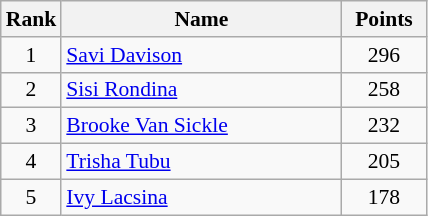<table class="wikitable" style="font-size:90%">
<tr>
<th width=30>Rank</th>
<th width=180>Name</th>
<th width=50>Points</th>
</tr>
<tr>
<td style="text-align:center">1</td>
<td><a href='#'>Savi Davison</a></td>
<td style="text-align:center">296</td>
</tr>
<tr>
<td style="text-align:center">2</td>
<td><a href='#'>Sisi Rondina</a></td>
<td style="text-align:center">258</td>
</tr>
<tr>
<td style="text-align:center">3</td>
<td><a href='#'>Brooke Van Sickle</a></td>
<td style="text-align:center">232</td>
</tr>
<tr>
<td style="text-align:center">4</td>
<td><a href='#'>Trisha Tubu</a></td>
<td style="text-align:center">205</td>
</tr>
<tr>
<td style="text-align:center">5</td>
<td><a href='#'>Ivy Lacsina</a></td>
<td style="text-align:center">178</td>
</tr>
</table>
